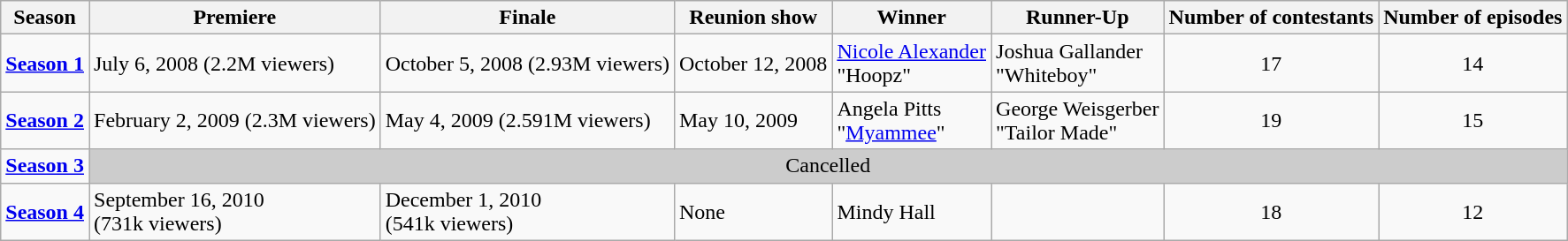<table class="wikitable">
<tr>
<th>Season</th>
<th>Premiere</th>
<th>Finale</th>
<th>Reunion show</th>
<th>Winner</th>
<th>Runner-Up</th>
<th>Number of contestants</th>
<th>Number of episodes</th>
</tr>
<tr>
<td style="text-align:center;"><strong><a href='#'>Season 1</a></strong></td>
<td>July 6, 2008 (2.2M viewers)</td>
<td>October 5, 2008 (2.93M viewers)</td>
<td>October 12, 2008</td>
<td><a href='#'>Nicole Alexander</a><br>"Hoopz"</td>
<td>Joshua Gallander<br>"Whiteboy"</td>
<td style="text-align:center;">17</td>
<td style="text-align:center;">14</td>
</tr>
<tr>
<td style="text-align:center;"><strong><a href='#'>Season 2</a></strong></td>
<td>February 2, 2009 (2.3M viewers)</td>
<td>May 4, 2009 (2.591M viewers)</td>
<td>May 10, 2009</td>
<td>Angela Pitts <br>"<a href='#'>Myammee</a>"</td>
<td>George Weisgerber<br>"Tailor Made"</td>
<td style="text-align:center;">19</td>
<td style="text-align:center;">15</td>
</tr>
<tr>
<td style="text-align:center;"><strong><a href='#'>Season 3</a></strong></td>
<td colspan="7" style="background:#ccc; text-align:center;">Cancelled</td>
</tr>
<tr>
<td style="text-align:center;"><strong><a href='#'>Season 4</a></strong></td>
<td>September 16, 2010<br>(731k viewers)</td>
<td>December 1, 2010<br>(541k viewers)</td>
<td>None</td>
<td>Mindy Hall</td>
<td></td>
<td style="text-align:center;">18</td>
<td style="text-align:center;">12</td>
</tr>
</table>
